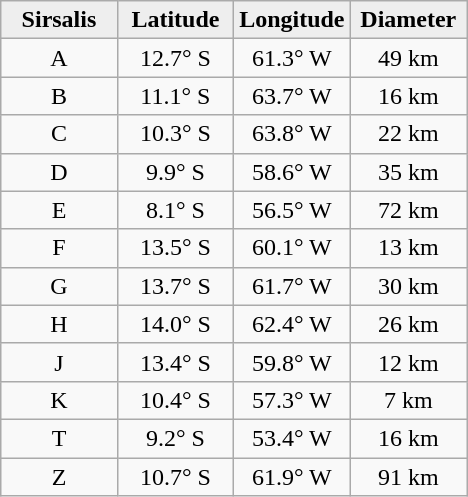<table class="wikitable">
<tr>
<th width="25%" style="background:#eeeeee;">Sirsalis</th>
<th width="25%" style="background:#eeeeee;">Latitude</th>
<th width="25%" style="background:#eeeeee;">Longitude</th>
<th width="25%" style="background:#eeeeee;">Diameter</th>
</tr>
<tr>
<td align="center">A</td>
<td align="center">12.7° S</td>
<td align="center">61.3° W</td>
<td align="center">49 km</td>
</tr>
<tr>
<td align="center">B</td>
<td align="center">11.1° S</td>
<td align="center">63.7° W</td>
<td align="center">16 km</td>
</tr>
<tr>
<td align="center">C</td>
<td align="center">10.3° S</td>
<td align="center">63.8° W</td>
<td align="center">22 km</td>
</tr>
<tr>
<td align="center">D</td>
<td align="center">9.9° S</td>
<td align="center">58.6° W</td>
<td align="center">35 km</td>
</tr>
<tr>
<td align="center">E</td>
<td align="center">8.1° S</td>
<td align="center">56.5° W</td>
<td align="center">72 km</td>
</tr>
<tr>
<td align="center">F</td>
<td align="center">13.5° S</td>
<td align="center">60.1° W</td>
<td align="center">13 km</td>
</tr>
<tr>
<td align="center">G</td>
<td align="center">13.7° S</td>
<td align="center">61.7° W</td>
<td align="center">30 km</td>
</tr>
<tr>
<td align="center">H</td>
<td align="center">14.0° S</td>
<td align="center">62.4° W</td>
<td align="center">26 km</td>
</tr>
<tr>
<td align="center">J</td>
<td align="center">13.4° S</td>
<td align="center">59.8° W</td>
<td align="center">12 km</td>
</tr>
<tr>
<td align="center">K</td>
<td align="center">10.4° S</td>
<td align="center">57.3° W</td>
<td align="center">7 km</td>
</tr>
<tr>
<td align="center">T</td>
<td align="center">9.2° S</td>
<td align="center">53.4° W</td>
<td align="center">16 km</td>
</tr>
<tr>
<td align="center">Z</td>
<td align="center">10.7° S</td>
<td align="center">61.9° W</td>
<td align="center">91 km</td>
</tr>
</table>
